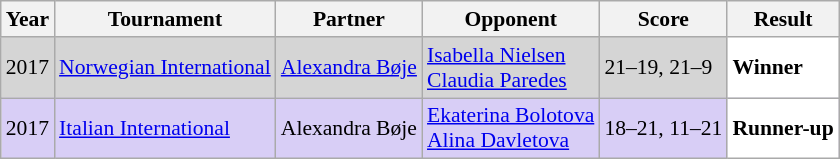<table class="sortable wikitable" style="font-size: 90%;">
<tr>
<th>Year</th>
<th>Tournament</th>
<th>Partner</th>
<th>Opponent</th>
<th>Score</th>
<th>Result</th>
</tr>
<tr style="background:#D5D5D5">
<td align="center">2017</td>
<td align="left"><a href='#'>Norwegian International</a></td>
<td align="left"> <a href='#'>Alexandra Bøje</a></td>
<td align="left"> <a href='#'>Isabella Nielsen</a> <br>  <a href='#'>Claudia Paredes</a></td>
<td align="left">21–19, 21–9</td>
<td style="text-align:left; background:white"> <strong>Winner</strong></td>
</tr>
<tr style="background:#D8CEF6">
<td align="center">2017</td>
<td align="left"><a href='#'>Italian International</a></td>
<td align="left"> Alexandra Bøje</td>
<td align="left"> <a href='#'>Ekaterina Bolotova</a> <br>  <a href='#'>Alina Davletova</a></td>
<td align="left">18–21, 11–21</td>
<td style="text-align:left; background:white"> <strong>Runner-up</strong></td>
</tr>
</table>
